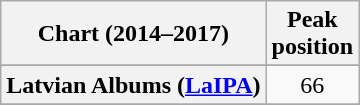<table class="wikitable sortable plainrowheaders" style="text-align:center">
<tr>
<th scope="col">Chart (2014–2017)</th>
<th scope="col">Peak<br> position</th>
</tr>
<tr>
</tr>
<tr>
<th scope="row">Latvian Albums (<a href='#'>LaIPA</a>)</th>
<td>66</td>
</tr>
<tr>
</tr>
</table>
